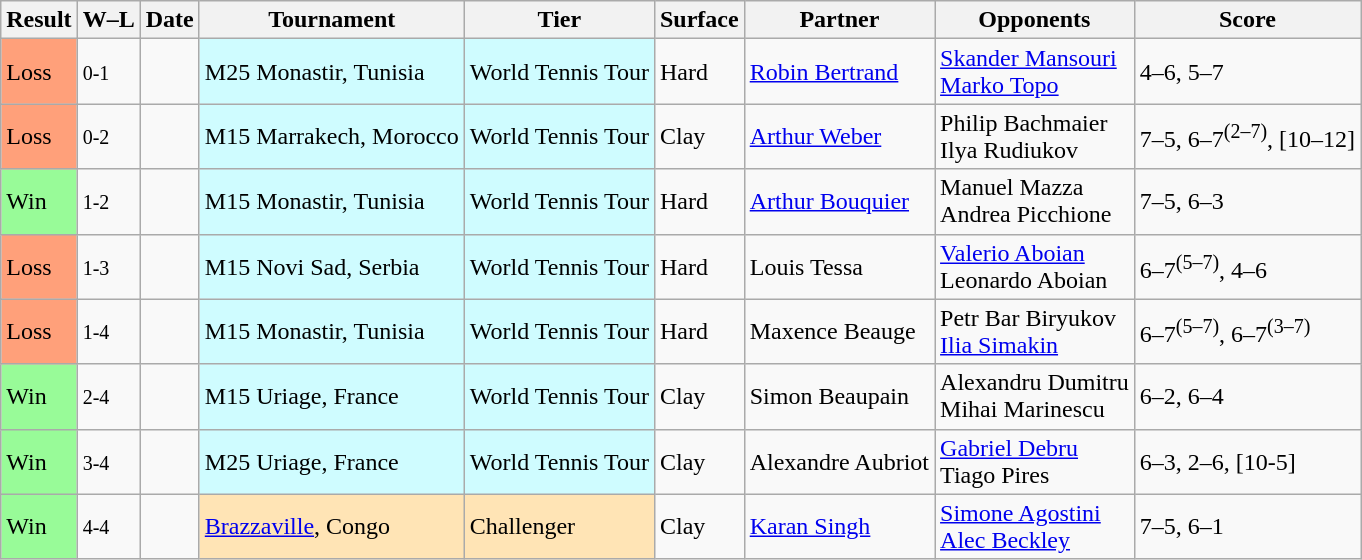<table class="sortable wikitable">
<tr>
<th>Result</th>
<th class="unsortable">W–L</th>
<th>Date</th>
<th>Tournament</th>
<th>Tier</th>
<th>Surface</th>
<th>Partner</th>
<th>Opponents</th>
<th class="unsortable">Score</th>
</tr>
<tr>
<td bgcolor=FFA07A>Loss</td>
<td><small>0-1</small></td>
<td></td>
<td style="background:#cffcff;">M25 Monastir, Tunisia</td>
<td style="background:#cffcff;">World Tennis Tour</td>
<td>Hard</td>
<td> <a href='#'>Robin Bertrand</a></td>
<td> <a href='#'>Skander Mansouri</a> <br>  <a href='#'>Marko Topo</a></td>
<td>4–6, 5–7</td>
</tr>
<tr>
<td bgcolor=FFA07A>Loss</td>
<td><small>0-2</small></td>
<td></td>
<td style="background:#cffcff;">M15 Marrakech, Morocco</td>
<td style="background:#cffcff;">World Tennis Tour</td>
<td>Clay</td>
<td> <a href='#'>Arthur Weber</a></td>
<td> Philip Bachmaier <br>  Ilya Rudiukov</td>
<td>7–5, 6–7<sup>(2–7)</sup>, [10–12]</td>
</tr>
<tr>
<td bgcolor=98FB98>Win</td>
<td><small>1-2</small></td>
<td></td>
<td style="background:#cffcff;">M15 Monastir, Tunisia</td>
<td style="background:#cffcff;">World Tennis Tour</td>
<td>Hard</td>
<td> <a href='#'>Arthur Bouquier</a></td>
<td> Manuel Mazza <br>  Andrea Picchione</td>
<td>7–5, 6–3</td>
</tr>
<tr>
<td bgcolor=FFA07A>Loss</td>
<td><small>1-3</small></td>
<td></td>
<td style="background:#cffcff;">M15 Novi Sad, Serbia</td>
<td style="background:#cffcff;">World Tennis Tour</td>
<td>Hard</td>
<td> Louis Tessa</td>
<td> <a href='#'>Valerio Aboian</a> <br>  Leonardo Aboian</td>
<td>6–7<sup>(5–7)</sup>, 4–6</td>
</tr>
<tr>
<td bgcolor=FFA07A>Loss</td>
<td><small>1-4</small></td>
<td></td>
<td style="background:#cffcff;">M15 Monastir, Tunisia</td>
<td style="background:#cffcff;">World Tennis Tour</td>
<td>Hard</td>
<td> Maxence Beauge</td>
<td> Petr Bar Biryukov <br>  <a href='#'>Ilia Simakin</a></td>
<td>6–7<sup>(5–7)</sup>, 6–7<sup>(3–7)</sup></td>
</tr>
<tr>
<td bgcolor=98FB98>Win</td>
<td><small>2-4</small></td>
<td></td>
<td style="background:#cffcff;">M15 Uriage, France</td>
<td style="background:#cffcff;">World Tennis Tour</td>
<td>Clay</td>
<td> Simon Beaupain</td>
<td> Alexandru Dumitru <br>  Mihai Marinescu</td>
<td>6–2, 6–4</td>
</tr>
<tr>
<td bgcolor=98FB98>Win</td>
<td><small>3-4</small></td>
<td></td>
<td style="background:#cffcff;">M25 Uriage, France</td>
<td style="background:#cffcff;">World Tennis Tour</td>
<td>Clay</td>
<td> Alexandre Aubriot</td>
<td> <a href='#'>Gabriel Debru</a> <br>  Tiago Pires</td>
<td>6–3, 2–6, [10-5]</td>
</tr>
<tr>
<td bgcolor=98FB98>Win</td>
<td><small>4-4</small></td>
<td></td>
<td style="background:moccasin;"><a href='#'>Brazzaville</a>, Congo</td>
<td style="background:moccasin;">Challenger</td>
<td>Clay</td>
<td> <a href='#'>Karan Singh</a></td>
<td> <a href='#'>Simone Agostini</a> <br>  <a href='#'>Alec Beckley</a></td>
<td>7–5, 6–1</td>
</tr>
</table>
